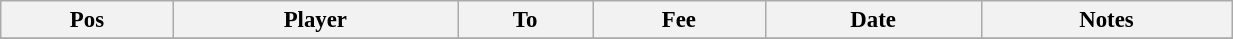<table class="wikitable" style="width:65%; text-align:center; font-size:95%; text-align:left;">
<tr>
<th><strong>Pos</strong></th>
<th><strong>Player</strong></th>
<th><strong>To</strong></th>
<th><strong>Fee</strong></th>
<th><strong>Date</strong></th>
<th><strong>Notes</strong></th>
</tr>
<tr>
</tr>
</table>
